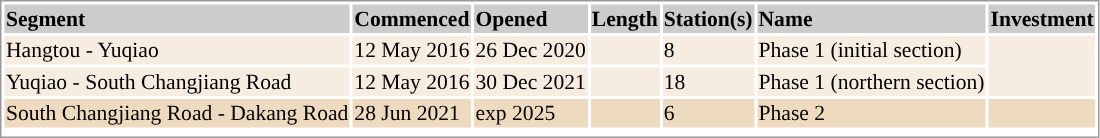<table border=0 style="border:1px solid #999;background-color:white;text-align:left;font-size:90%" class="mw-collapsible">
<tr bgcolor=#cccccc>
<th>Segment</th>
<th>Commenced</th>
<th>Opened</th>
<th>Length</th>
<th>Station(s)</th>
<th>Name</th>
<th>Investment</th>
</tr>
<tr bgcolor=#f6ecdf>
<td style="text-align: left;">Hangtou - Yuqiao</td>
<td>12 May 2016</td>
<td>26 Dec 2020</td>
<td></td>
<td>8</td>
<td style="text-align: left;">Phase 1 (initial section)</td>
<td rowspan=2></td>
</tr>
<tr bgcolor=#f6ecdf>
<td style="text-align: left;">Yuqiao - South Changjiang Road</td>
<td>12 May 2016</td>
<td>30 Dec 2021</td>
<td></td>
<td>18</td>
<td style="text-align: left;">Phase 1 (northern section)</td>
</tr>
<tr bgcolor=#eedabf>
<td style="text-align: left;">South Changjiang Road - Dakang Road</td>
<td>28 Jun 2021</td>
<td>exp 2025</td>
<td></td>
<td>6</td>
<td style="text-align: left;">Phase 2</td>
<td></td>
</tr>
<tr style="background:#">
<td colspan = "7"></onlyinclude></td>
</tr>
</table>
